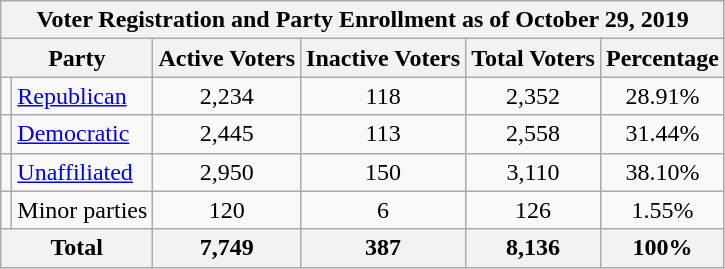<table class=wikitable>
<tr>
<th colspan = 6>Voter Registration and Party Enrollment as of October 29, 2019</th>
</tr>
<tr>
<th colspan = 2>Party</th>
<th>Active Voters</th>
<th>Inactive Voters</th>
<th>Total Voters</th>
<th>Percentage</th>
</tr>
<tr>
<td></td>
<td><a href='#'>Republican</a></td>
<td align = center>2,234</td>
<td align = center>118</td>
<td align = center>2,352</td>
<td align = center>28.91%</td>
</tr>
<tr>
<td></td>
<td><a href='#'>Democratic</a></td>
<td align = center>2,445</td>
<td align = center>113</td>
<td align = center>2,558</td>
<td align = center>31.44%</td>
</tr>
<tr>
<td></td>
<td><a href='#'>Unaffiliated</a></td>
<td align = center>2,950</td>
<td align = center>150</td>
<td align = center>3,110</td>
<td align = center>38.10%</td>
</tr>
<tr>
<td></td>
<td>Minor parties</td>
<td align = center>120</td>
<td align = center>6</td>
<td align = center>126</td>
<td align = center>1.55%</td>
</tr>
<tr>
<th colspan = 2>Total</th>
<th align = center>7,749</th>
<th align = center>387</th>
<th align = center>8,136</th>
<th align = center>100%</th>
</tr>
</table>
